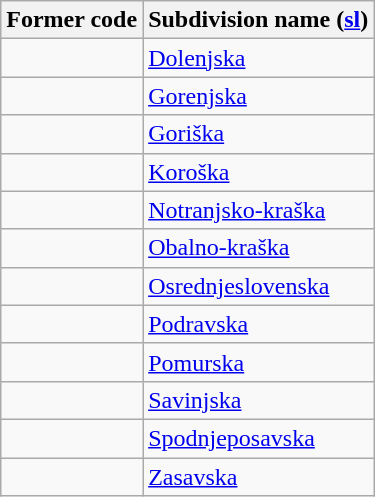<table class="wikitable sortable mw-collapsible">
<tr>
<th>Former code</th>
<th>Subdivision name (<a href='#'>sl</a>)</th>
</tr>
<tr>
<td></td>
<td><a href='#'>Dolenjska</a></td>
</tr>
<tr>
<td></td>
<td><a href='#'>Gorenjska</a></td>
</tr>
<tr>
<td></td>
<td><a href='#'>Goriška</a></td>
</tr>
<tr>
<td></td>
<td><a href='#'>Koroška</a></td>
</tr>
<tr>
<td></td>
<td><a href='#'>Notranjsko-kraška</a></td>
</tr>
<tr>
<td></td>
<td><a href='#'>Obalno-kraška</a></td>
</tr>
<tr>
<td></td>
<td><a href='#'>Osrednjeslovenska</a></td>
</tr>
<tr>
<td></td>
<td><a href='#'>Podravska</a></td>
</tr>
<tr>
<td></td>
<td><a href='#'>Pomurska</a></td>
</tr>
<tr>
<td></td>
<td><a href='#'>Savinjska</a></td>
</tr>
<tr>
<td></td>
<td><a href='#'>Spodnjeposavska</a></td>
</tr>
<tr>
<td></td>
<td><a href='#'>Zasavska</a></td>
</tr>
</table>
